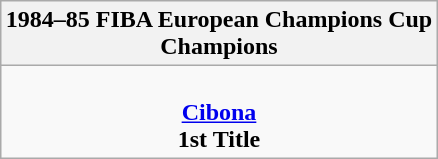<table class=wikitable style="text-align:center; margin:auto">
<tr>
<th>1984–85 FIBA European Champions Cup<br>Champions</th>
</tr>
<tr>
<td> <br> <strong><a href='#'>Cibona</a></strong> <br> <strong>1st Title</strong></td>
</tr>
</table>
